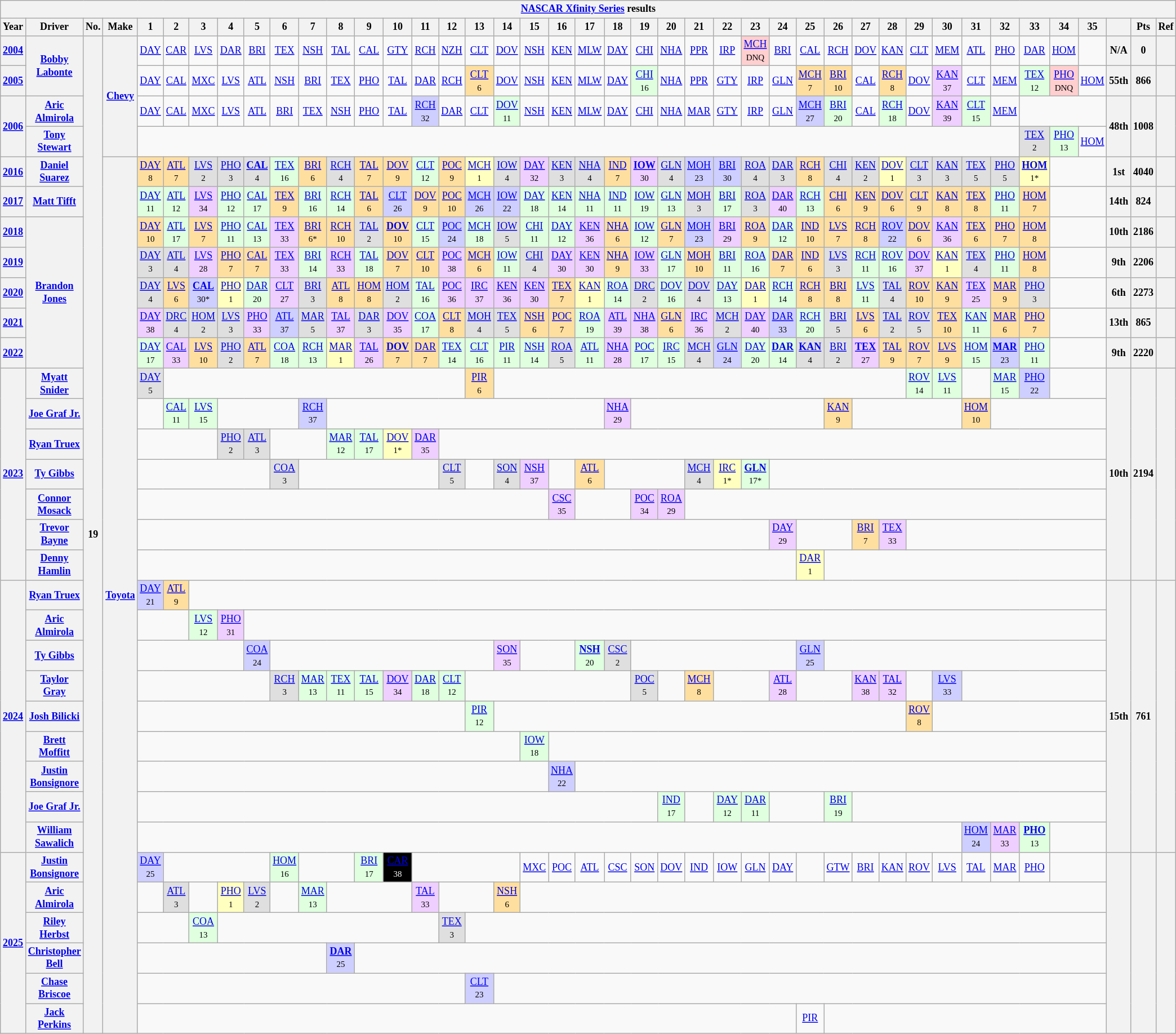<table class="wikitable mw-collapsible mw-collapsed" style="text-align:center; font-size:75%">
<tr>
<th colspan="42"><a href='#'>NASCAR Xfinity Series</a> results</th>
</tr>
<tr>
<th>Year</th>
<th>Driver</th>
<th>No.</th>
<th>Make</th>
<th>1</th>
<th>2</th>
<th>3</th>
<th>4</th>
<th>5</th>
<th>6</th>
<th>7</th>
<th>8</th>
<th>9</th>
<th>10</th>
<th>11</th>
<th>12</th>
<th>13</th>
<th>14</th>
<th>15</th>
<th>16</th>
<th>17</th>
<th>18</th>
<th>19</th>
<th>20</th>
<th>21</th>
<th>22</th>
<th>23</th>
<th>24</th>
<th>25</th>
<th>26</th>
<th>27</th>
<th>28</th>
<th>29</th>
<th>30</th>
<th>31</th>
<th>32</th>
<th>33</th>
<th>34</th>
<th>35</th>
<th></th>
<th>Pts</th>
<th>Ref</th>
</tr>
<tr>
<th><a href='#'>2004</a></th>
<th rowspan="2"><a href='#'>Bobby Labonte</a></th>
<th rowspan="33">19</th>
<th rowspan="4"><a href='#'>Chevy</a></th>
<td><a href='#'>DAY</a></td>
<td><a href='#'>CAR</a></td>
<td><a href='#'>LVS</a></td>
<td><a href='#'>DAR</a></td>
<td><a href='#'>BRI</a></td>
<td><a href='#'>TEX</a></td>
<td><a href='#'>NSH</a></td>
<td><a href='#'>TAL</a></td>
<td><a href='#'>CAL</a></td>
<td><a href='#'>GTY</a></td>
<td><a href='#'>RCH</a></td>
<td><a href='#'>NZH</a></td>
<td><a href='#'>CLT</a></td>
<td><a href='#'>DOV</a></td>
<td><a href='#'>NSH</a></td>
<td><a href='#'>KEN</a></td>
<td><a href='#'>MLW</a></td>
<td><a href='#'>DAY</a></td>
<td><a href='#'>CHI</a></td>
<td><a href='#'>NHA</a></td>
<td><a href='#'>PPR</a></td>
<td><a href='#'>IRP</a></td>
<td style="background:#FFCFCF;"><a href='#'>MCH</a><br><small>DNQ</small></td>
<td><a href='#'>BRI</a></td>
<td><a href='#'>CAL</a></td>
<td><a href='#'>RCH</a></td>
<td><a href='#'>DOV</a></td>
<td><a href='#'>KAN</a></td>
<td><a href='#'>CLT</a></td>
<td><a href='#'>MEM</a></td>
<td><a href='#'>ATL</a></td>
<td><a href='#'>PHO</a></td>
<td><a href='#'>DAR</a></td>
<td><a href='#'>HOM</a></td>
<td></td>
<th><strong>N/A</strong></th>
<th>0</th>
<th></th>
</tr>
<tr>
<th><a href='#'>2005</a></th>
<td><a href='#'>DAY</a></td>
<td><a href='#'>CAL</a></td>
<td><a href='#'>MXC</a></td>
<td><a href='#'>LVS</a></td>
<td><a href='#'>ATL</a></td>
<td><a href='#'>NSH</a></td>
<td><a href='#'>BRI</a></td>
<td><a href='#'>TEX</a></td>
<td><a href='#'>PHO</a></td>
<td><a href='#'>TAL</a></td>
<td><a href='#'>DAR</a></td>
<td><a href='#'>RCH</a></td>
<td style="background:#FFDF9F;"><a href='#'>CLT</a><br><small>6</small></td>
<td><a href='#'>DOV</a></td>
<td><a href='#'>NSH</a></td>
<td><a href='#'>KEN</a></td>
<td><a href='#'>MLW</a></td>
<td><a href='#'>DAY</a></td>
<td style="background:#DFFFDF;"><a href='#'>CHI</a><br><small>16</small></td>
<td><a href='#'>NHA</a></td>
<td><a href='#'>PPR</a></td>
<td><a href='#'>GTY</a></td>
<td><a href='#'>IRP</a></td>
<td><a href='#'>GLN</a></td>
<td style="background:#FFDF9F;"><a href='#'>MCH</a><br><small>7</small></td>
<td style="background:#FFDF9F;"><a href='#'>BRI</a><br><small>10</small></td>
<td><a href='#'>CAL</a></td>
<td style="background:#FFDF9F;"><a href='#'>RCH</a><br><small>8</small></td>
<td><a href='#'>DOV</a></td>
<td style="background:#EFCFFF;"><a href='#'>KAN</a><br><small>37</small></td>
<td><a href='#'>CLT</a></td>
<td><a href='#'>MEM</a></td>
<td style="background:#DFFFDF;"><a href='#'>TEX</a><br><small>12</small></td>
<td style="background:#FFCFCF;"><a href='#'>PHO</a><br><small>DNQ</small></td>
<td><a href='#'>HOM</a></td>
<th>55th</th>
<th>866</th>
<th></th>
</tr>
<tr>
<th rowspan="2"><a href='#'>2006</a></th>
<th><a href='#'>Aric Almirola</a></th>
<td><a href='#'>DAY</a></td>
<td><a href='#'>CAL</a></td>
<td><a href='#'>MXC</a></td>
<td><a href='#'>LVS</a></td>
<td><a href='#'>ATL</a></td>
<td><a href='#'>BRI</a></td>
<td><a href='#'>TEX</a></td>
<td><a href='#'>NSH</a></td>
<td><a href='#'>PHO</a></td>
<td><a href='#'>TAL</a></td>
<td style="background:#CFCFFF;"><a href='#'>RCH</a><br><small>32</small></td>
<td><a href='#'>DAR</a></td>
<td><a href='#'>CLT</a></td>
<td style="background:#DFFFDF;"><a href='#'>DOV</a><br><small>11</small></td>
<td><a href='#'>NSH</a></td>
<td><a href='#'>KEN</a></td>
<td><a href='#'>MLW</a></td>
<td><a href='#'>DAY</a></td>
<td><a href='#'>CHI</a></td>
<td><a href='#'>NHA</a></td>
<td><a href='#'>MAR</a></td>
<td><a href='#'>GTY</a></td>
<td><a href='#'>IRP</a></td>
<td><a href='#'>GLN</a></td>
<td style="background:#CFCFFF;"><a href='#'>MCH</a><br><small>27</small></td>
<td style="background:#DFFFDF;"><a href='#'>BRI</a><br><small>20</small></td>
<td><a href='#'>CAL</a></td>
<td style="background:#DFFFDF;"><a href='#'>RCH</a><br><small>18</small></td>
<td><a href='#'>DOV</a></td>
<td style="background:#EFCFFF;"><a href='#'>KAN</a><br><small>39</small></td>
<td style="background:#DFFFDF;"><a href='#'>CLT</a><br><small>15</small></td>
<td><a href='#'>MEM</a></td>
<td colspan="3"></td>
<th rowspan="2">48th</th>
<th rowspan="2">1008</th>
<th rowspan="2"><br></th>
</tr>
<tr>
<th><a href='#'>Tony Stewart</a></th>
<td colspan="32"></td>
<td style="background:#DFDFDF;"><a href='#'>TEX</a><br><small>2</small></td>
<td style="background:#DFFFDF;"><a href='#'>PHO</a><br><small>13</small></td>
<td><a href='#'>HOM</a></td>
</tr>
<tr>
<th><a href='#'>2016</a></th>
<th><a href='#'>Daniel Suarez</a></th>
<th rowspan="29"><a href='#'>Toyota</a></th>
<td style="background:#FFDF9F;"><a href='#'>DAY</a><br><small>8</small></td>
<td style="background:#FFDF9F;"><a href='#'>ATL</a><br><small>7</small></td>
<td style="background:#DFDFDF;"><a href='#'>LVS</a><br><small>2</small></td>
<td style="background:#DFDFDF;"><a href='#'>PHO</a><br><small>3</small></td>
<td style="background:#DFDFDF;"><strong><a href='#'>CAL</a></strong><br><small>4</small></td>
<td style="background:#DFFFDF;"><a href='#'>TEX</a><br><small>16</small></td>
<td style="background:#FFDF9F;"><a href='#'>BRI</a><br><small>6</small></td>
<td style="background:#DFDFDF;"><a href='#'>RCH</a><br><small>4</small></td>
<td style="background:#FFDF9F;"><a href='#'>TAL</a><br><small>7</small></td>
<td style="background:#FFDF9F;"><a href='#'>DOV</a><br><small>9</small></td>
<td style="background:#DFFFDF;"><a href='#'>CLT</a><br><small>12</small></td>
<td style="background:#FFDF9F;"><a href='#'>POC</a><br><small>9</small></td>
<td style="background:#FFFFBF;"><a href='#'>MCH</a><br><small>1</small></td>
<td style="background:#DFDFDF;"><a href='#'>IOW</a><br><small>4</small></td>
<td style="background:#EFCFFF;"><a href='#'>DAY</a><br><small>32</small></td>
<td style="background:#DFDFDF;"><a href='#'>KEN</a><br><small>3</small></td>
<td style="background:#DFDFDF;"><a href='#'>NHA</a><br><small>4</small></td>
<td style="background:#FFDF9F;"><a href='#'>IND</a><br><small>7</small></td>
<td style="background:#EFCFFF;"><strong><a href='#'>IOW</a></strong><br><small>30</small></td>
<td style="background:#DFDFDF;"><a href='#'>GLN</a><br><small>4</small></td>
<td style="background:#CFCFFF;"><a href='#'>MOH</a><br><small>23</small></td>
<td style="background:#CFCFFF;"><a href='#'>BRI</a><br><small>30</small></td>
<td style="background:#DFDFDF;"><a href='#'>ROA</a><br><small>4</small></td>
<td style="background:#DFDFDF;"><a href='#'>DAR</a><br><small>3</small></td>
<td style="background:#FFDF9F;"><a href='#'>RCH</a><br><small>8</small></td>
<td style="background:#DFDFDF;"><a href='#'>CHI</a><br><small>4</small></td>
<td style="background:#DFDFDF;"><a href='#'>KEN</a><br><small>2</small></td>
<td style="background:#FFFFBF;"><a href='#'>DOV</a><br><small>1</small></td>
<td style="background:#DFDFDF;"><a href='#'>CLT</a><br><small>3</small></td>
<td style="background:#DFDFDF;"><a href='#'>KAN</a><br><small>3</small></td>
<td style="background:#DFDFDF;"><a href='#'>TEX</a><br><small>5</small></td>
<td style="background:#DFDFDF;"><a href='#'>PHO</a><br><small>5</small></td>
<td style="background:#FFFFBF;"><strong><a href='#'>HOM</a></strong><br><small>1*</small></td>
<td colspan="2"></td>
<th>1st</th>
<th>4040</th>
<th></th>
</tr>
<tr>
<th><a href='#'>2017</a></th>
<th><a href='#'>Matt Tifft</a></th>
<td style="background:#DFFFDF;"><a href='#'>DAY</a><br><small>11</small></td>
<td style="background:#DFFFDF;"><a href='#'>ATL</a><br><small>12</small></td>
<td style="background:#EFCFFF;"><a href='#'>LVS</a><br><small>34</small></td>
<td style="background:#DFFFDF;"><a href='#'>PHO</a><br><small>12</small></td>
<td style="background:#DFFFDF;"><a href='#'>CAL</a><br><small>17</small></td>
<td style="background:#FFDF9F;"><a href='#'>TEX</a><br><small>9</small></td>
<td style="background:#DFFFDF;"><a href='#'>BRI</a><br><small>16</small></td>
<td style="background:#DFFFDF;"><a href='#'>RCH</a><br><small>14</small></td>
<td style="background:#FFDF9F;"><a href='#'>TAL</a><br><small>6</small></td>
<td style="background:#CFCFFF;"><a href='#'>CLT</a><br><small>26</small></td>
<td style="background:#FFDF9F;"><a href='#'>DOV</a><br><small>9</small></td>
<td style="background:#FFDF9F;"><a href='#'>POC</a><br><small>10</small></td>
<td style="background:#CFCFFF;"><a href='#'>MCH</a><br><small>26</small></td>
<td style="background:#CFCFFF;"><a href='#'>IOW</a><br><small>22</small></td>
<td style="background:#DFFFDF;"><a href='#'>DAY</a><br><small>18</small></td>
<td style="background:#DFFFDF;"><a href='#'>KEN</a><br><small>14</small></td>
<td style="background:#DFFFDF;"><a href='#'>NHA</a><br><small>11</small></td>
<td style="background:#DFFFDF;"><a href='#'>IND</a><br><small>11</small></td>
<td style="background:#DFFFDF;"><a href='#'>IOW</a><br><small>19</small></td>
<td style="background:#DFFFDF;"><a href='#'>GLN</a><br><small>13</small></td>
<td style="background:#DFDFDF;"><a href='#'>MOH</a><br><small>3</small></td>
<td style="background:#DFFFDF;"><a href='#'>BRI</a><br><small>17</small></td>
<td style="background:#DFDFDF;"><a href='#'>ROA</a><br><small>3</small></td>
<td style="background:#EFCFFF;"><a href='#'>DAR</a><br><small>40</small></td>
<td style="background:#DFFFDF;"><a href='#'>RCH</a><br><small>13</small></td>
<td style="background:#FFDF9F;"><a href='#'>CHI</a><br><small>6</small></td>
<td style="background:#FFDF9F;"><a href='#'>KEN</a><br><small>9</small></td>
<td style="background:#FFDF9F;"><a href='#'>DOV</a><br><small>6</small></td>
<td style="background:#FFDF9F;"><a href='#'>CLT</a><br><small>9</small></td>
<td style="background:#FFDF9F;"><a href='#'>KAN</a><br><small>8</small></td>
<td style="background:#FFDF9F;"><a href='#'>TEX</a><br><small>8</small></td>
<td style="background:#DFFFDF;"><a href='#'>PHO</a><br><small>11</small></td>
<td style="background:#FFDF9F;"><a href='#'>HOM</a><br><small>7</small></td>
<td colspan="2"></td>
<th>14th</th>
<th>824</th>
<th></th>
</tr>
<tr>
<th><a href='#'>2018</a></th>
<th rowspan="5"><a href='#'>Brandon Jones</a></th>
<td style="background:#FFDF9F;"><a href='#'>DAY</a><br><small>10</small></td>
<td style="background:#DFFFDF;"><a href='#'>ATL</a><br><small>17</small></td>
<td style="background:#FFDF9F;"><a href='#'>LVS</a><br><small>7</small></td>
<td style="background:#DFFFDF;"><a href='#'>PHO</a><br><small>11</small></td>
<td style="background:#DFFFDF;"><a href='#'>CAL</a><br><small>13</small></td>
<td style="background:#EFCFFF;"><a href='#'>TEX</a><br><small>33</small></td>
<td style="background:#FFDF9F;"><a href='#'>BRI</a><br><small>6*</small></td>
<td style="background:#FFDF9F;"><a href='#'>RCH</a><br><small>10</small></td>
<td style="background:#DFDFDF;"><a href='#'>TAL</a><br><small>2</small></td>
<td style="background:#FFDF9F;"><strong><a href='#'>DOV</a></strong><br><small>10</small></td>
<td style="background:#DFFFDF;"><a href='#'>CLT</a><br><small>15</small></td>
<td style="background:#CFCFFF;"><a href='#'>POC</a><br><small>24</small></td>
<td style="background:#DFFFDF;"><a href='#'>MCH</a><br><small>18</small></td>
<td style="background:#DFDFDF;"><a href='#'>IOW</a><br><small>5</small></td>
<td style="background:#DFFFDF;"><a href='#'>CHI</a><br><small>11</small></td>
<td style="background:#DFFFDF;"><a href='#'>DAY</a><br><small>12</small></td>
<td style="background:#EFCFFF;"><a href='#'>KEN</a><br><small>36</small></td>
<td style="background:#FFDF9F;"><a href='#'>NHA</a><br><small>6</small></td>
<td style="background:#DFFFDF;"><a href='#'>IOW</a><br><small>12</small></td>
<td style="background:#FFDF9F;"><a href='#'>GLN</a><br><small>7</small></td>
<td style="background:#CFCFFF;"><a href='#'>MOH</a><br><small>23</small></td>
<td style="background:#EFCFFF;"><a href='#'>BRI</a><br><small>29</small></td>
<td style="background:#FFDF9F;"><a href='#'>ROA</a><br><small>9</small></td>
<td style="background:#DFFFDF;"><a href='#'>DAR</a><br><small>12</small></td>
<td style="background:#FFDF9F;"><a href='#'>IND</a><br><small>10</small></td>
<td style="background:#FFDF9F;"><a href='#'>LVS</a><br><small>7</small></td>
<td style="background:#FFDF9F;"><a href='#'>RCH</a><br><small>8</small></td>
<td style="background:#CFCFFF;"><a href='#'>ROV</a><br><small>22</small></td>
<td style="background:#FFDF9F;"><a href='#'>DOV</a><br><small>6</small></td>
<td style="background:#EFCFFF;"><a href='#'>KAN</a><br><small>36</small></td>
<td style="background:#FFDF9F;"><a href='#'>TEX</a><br><small>6</small></td>
<td style="background:#FFDF9F;"><a href='#'>PHO</a><br><small>7</small></td>
<td style="background:#FFDF9F;"><a href='#'>HOM</a><br><small>8</small></td>
<td colspan="2"></td>
<th>10th</th>
<th>2186</th>
<th></th>
</tr>
<tr>
<th><a href='#'>2019</a></th>
<td style="background:#DFDFDF;"><a href='#'>DAY</a><br><small>3</small></td>
<td style="background:#DFDFDF;"><a href='#'>ATL</a><br><small>4</small></td>
<td style="background:#EFCFFF;"><a href='#'>LVS</a><br><small>28</small></td>
<td style="background:#FFDF9F;"><a href='#'>PHO</a><br><small>7</small></td>
<td style="background:#FFDF9F;"><a href='#'>CAL</a><br><small>7</small></td>
<td style="background:#EFCFFF;"><a href='#'>TEX</a><br><small>33</small></td>
<td style="background:#DFFFDF;"><a href='#'>BRI</a><br><small>14</small></td>
<td style="background:#EFCFFF;"><a href='#'>RCH</a><br><small>33</small></td>
<td style="background:#DFFFDF;"><a href='#'>TAL</a><br><small>18</small></td>
<td style="background:#FFDF9F;"><a href='#'>DOV</a><br><small>7</small></td>
<td style="background:#FFDF9F;"><a href='#'>CLT</a><br><small>10</small></td>
<td style="background:#EFCFFF;"><a href='#'>POC</a><br><small>38</small></td>
<td style="background:#FFDF9F;"><a href='#'>MCH</a><br><small>6</small></td>
<td style="background:#DFFFDF;"><a href='#'>IOW</a><br><small>11</small></td>
<td style="background:#DFDFDF;"><a href='#'>CHI</a><br><small>4</small></td>
<td style="background:#EFCFFF;"><a href='#'>DAY</a><br><small>30</small></td>
<td style="background:#EFCFFF;"><a href='#'>KEN</a><br><small>30</small></td>
<td style="background:#FFDF9F;"><a href='#'>NHA</a><br><small>9</small></td>
<td style="background:#EFCFFF;"><a href='#'>IOW</a><br><small>33</small></td>
<td style="background:#DFFFDF;"><a href='#'>GLN</a><br><small>17</small></td>
<td style="background:#FFDF9F;"><a href='#'>MOH</a><br><small>10</small></td>
<td style="background:#DFFFDF;"><a href='#'>BRI</a><br><small>11</small></td>
<td style="background:#DFFFDF;"><a href='#'>ROA</a><br><small>16</small></td>
<td style="background:#FFDF9F;"><a href='#'>DAR</a><br><small>7</small></td>
<td style="background:#FFDF9F;"><a href='#'>IND</a><br><small>6</small></td>
<td style="background:#DFDFDF;"><a href='#'>LVS</a><br><small>3</small></td>
<td style="background:#DFFFDF;"><a href='#'>RCH</a><br><small>11</small></td>
<td style="background:#DFFFDF;"><a href='#'>ROV</a><br><small>16</small></td>
<td style="background:#EFCFFF;"><a href='#'>DOV</a><br><small>37</small></td>
<td style="background:#FFFFBF;"><a href='#'>KAN</a><br><small>1</small></td>
<td style="background:#DFDFDF;"><a href='#'>TEX</a><br><small>4</small></td>
<td style="background:#DFFFDF;"><a href='#'>PHO</a><br><small>11</small></td>
<td style="background:#FFDF9F;"><a href='#'>HOM</a><br><small>8</small></td>
<td colspan="2"></td>
<th>9th</th>
<th>2206</th>
<th></th>
</tr>
<tr>
<th><a href='#'>2020</a></th>
<td style="background:#DFDFDF;"><a href='#'>DAY</a><br><small>4</small></td>
<td style="background:#FFDF9F;"><a href='#'>LVS</a><br><small>6</small></td>
<td style="background:#CFCFFF;"><strong><a href='#'>CAL</a></strong><br><small>30*</small></td>
<td style="background:#FFFFBF;"><a href='#'>PHO</a><br><small>1</small></td>
<td style="background:#DFFFDF;"><a href='#'>DAR</a><br><small>20</small></td>
<td style="background:#EFCFFF;"><a href='#'>CLT</a><br><small>27</small></td>
<td style="background:#DFDFDF;"><a href='#'>BRI</a><br><small>3</small></td>
<td style="background:#FFDF9F;"><a href='#'>ATL</a><br><small>8</small></td>
<td style="background:#FFDF9F;"><a href='#'>HOM</a><br><small>8</small></td>
<td style="background:#DFDFDF;"><a href='#'>HOM</a><br><small>2</small></td>
<td style="background:#DFFFDF;"><a href='#'>TAL</a><br><small>16</small></td>
<td style="background:#EFCFFF;"><a href='#'>POC</a><br><small>36</small></td>
<td style="background:#EFCFFF;"><a href='#'>IRC</a><br><small>37</small></td>
<td style="background:#EFCFFF;"><a href='#'>KEN</a><br><small>36</small></td>
<td style="background:#EFCFFF;"><a href='#'>KEN</a><br><small>30</small></td>
<td style="background:#FFDF9F;"><a href='#'>TEX</a><br><small>7</small></td>
<td style="background:#FFFFBF;"><a href='#'>KAN</a><br><small>1</small></td>
<td style="background:#DFFFDF;"><a href='#'>ROA</a><br><small>14</small></td>
<td style="background:#DFDFDF;"><a href='#'>DRC</a><br><small>2</small></td>
<td style="background:#DFFFDF;"><a href='#'>DOV</a><br><small>16</small></td>
<td style="background:#DFDFDF;"><a href='#'>DOV</a><br><small>4</small></td>
<td style="background:#DFFFDF;"><a href='#'>DAY</a><br><small>13</small></td>
<td style="background:#FFFFBF;"><a href='#'>DAR</a><br><small>1</small></td>
<td style="background:#DFFFDF;"><a href='#'>RCH</a><br><small>14</small></td>
<td style="background:#FFDF9F;"><a href='#'>RCH</a><br><small>8</small></td>
<td style="background:#FFDF9F;"><a href='#'>BRI</a><br><small>8</small></td>
<td style="background:#DFFFDF;"><a href='#'>LVS</a><br><small>11</small></td>
<td style="background:#DFDFDF;"><a href='#'>TAL</a><br><small>4</small></td>
<td style="background:#FFDF9F;"><a href='#'>ROV</a><br><small>10</small></td>
<td style="background:#FFDF9F;"><a href='#'>KAN</a><br><small>9</small></td>
<td style="background:#EFCFFF;"><a href='#'>TEX</a><br><small>25</small></td>
<td style="background:#FFDF9F;"><a href='#'>MAR</a><br><small>9</small></td>
<td style="background:#DFDFDF;"><a href='#'>PHO</a><br><small>3</small></td>
<td colspan="2"></td>
<th>6th</th>
<th>2273</th>
<th></th>
</tr>
<tr>
<th><a href='#'>2021</a></th>
<td style="background:#EFCFFF;"><a href='#'>DAY</a><br><small>38</small></td>
<td style="background:#DFDFDF;"><a href='#'>DRC</a><br><small>4</small></td>
<td style="background:#DFDFDF;"><a href='#'>HOM</a><br><small>2</small></td>
<td style="background:#DFDFDF;"><a href='#'>LVS</a><br><small>3</small></td>
<td style="background:#EFCFFF;"><a href='#'>PHO</a><br><small>33</small></td>
<td style="background:#CFCFFF;"><a href='#'>ATL</a><br><small>37</small></td>
<td style="background:#DFDFDF;"><a href='#'>MAR</a><br><small>5</small></td>
<td style="background:#EFCFFF;"><a href='#'>TAL</a><br><small>37</small></td>
<td style="background:#DFDFDF;"><a href='#'>DAR</a><br><small>3</small></td>
<td style="background:#EFCFFF;"><a href='#'>DOV</a><br><small>35</small></td>
<td style="background:#DFFFDF;"><a href='#'>COA</a><br><small>17</small></td>
<td style="background:#FFDF9F;"><a href='#'>CLT</a><br><small>8</small></td>
<td style="background:#DFDFDF;"><a href='#'>MOH</a><br><small>4</small></td>
<td style="background:#DFDFDF;"><a href='#'>TEX</a><br><small>5</small></td>
<td style="background:#FFDF9F;"><a href='#'>NSH</a><br><small>6</small></td>
<td style="background:#FFDF9F;"><a href='#'>POC</a><br><small>7</small></td>
<td style="background:#DFFFDF;"><a href='#'>ROA</a><br><small>19</small></td>
<td style="background:#EFCFFF;"><a href='#'>ATL</a><br><small>39</small></td>
<td style="background:#EFCFFF;"><a href='#'>NHA</a><br><small>38</small></td>
<td style="background:#FFDF9F;"><a href='#'>GLN</a><br><small>6</small></td>
<td style="background:#EFCFFF;"><a href='#'>IRC</a><br><small>36</small></td>
<td style="background:#DFDFDF;"><a href='#'>MCH</a><br><small>2</small></td>
<td style="background:#EFCFFF;"><a href='#'>DAY</a><br><small>40</small></td>
<td style="background:#CFCFFF;"><a href='#'>DAR</a><br><small>33</small></td>
<td style="background:#DFFFDF;"><a href='#'>RCH</a><br><small>20</small></td>
<td style="background:#DFDFDF;"><a href='#'>BRI</a><br><small>5</small></td>
<td style="background:#FFDF9F;"><a href='#'>LVS</a><br><small>6</small></td>
<td style="background:#DFDFDF;"><a href='#'>TAL</a><br><small>2</small></td>
<td style="background:#DFDFDF;"><a href='#'>ROV</a><br><small>5</small></td>
<td style="background:#FFDF9F;"><a href='#'>TEX</a><br><small>10</small></td>
<td style="background:#DFFFDF;"><a href='#'>KAN</a><br><small>11</small></td>
<td style="background:#FFDF9F;'"><a href='#'>MAR</a><br><small>6</small></td>
<td style="background:#FFDF9F;"><a href='#'>PHO</a><br><small>7</small></td>
<td colspan="2"></td>
<th>13th</th>
<th>865</th>
<th></th>
</tr>
<tr>
<th><a href='#'>2022</a></th>
<td style="background:#DFFFDF;"><a href='#'>DAY</a><br><small>17</small></td>
<td style="background:#EFCFFF;"><a href='#'>CAL</a><br><small>33</small></td>
<td style="background:#FFDF9F;"><a href='#'>LVS</a><br><small>10</small></td>
<td style="background:#DFDFDF;"><a href='#'>PHO</a><br><small>2</small></td>
<td style="background:#FFDF9F;"><a href='#'>ATL</a><br><small>7</small></td>
<td style="background:#DFFFDF;"><a href='#'>COA</a><br><small>18</small></td>
<td style="background:#DFFFDF;"><a href='#'>RCH</a><br><small>13</small></td>
<td style="background:#FFFFBF;"><a href='#'>MAR</a><br><small>1</small></td>
<td style="background:#EFCFFF;"><a href='#'>TAL</a><br><small>26</small></td>
<td style="background:#FFDF9F;"><strong><a href='#'>DOV</a></strong><br><small>7</small></td>
<td style="background:#FFDF9F;"><a href='#'>DAR</a><br><small>7</small></td>
<td style="background:#DFFFDF;"><a href='#'>TEX</a><br><small>14</small></td>
<td style="background:#DFFFDF;"><a href='#'>CLT</a><br><small>16</small></td>
<td style="background:#DFFFDF;"><a href='#'>PIR</a><br><small>11</small></td>
<td style="background:#DFFFDF;"><a href='#'>NSH</a><br><small>14</small></td>
<td style="background:#DFDFDF;"><a href='#'>ROA</a><br><small>5</small></td>
<td style="background:#DFFFDF;"><a href='#'>ATL</a><br><small>11</small></td>
<td style="background:#EFCFFF;"><a href='#'>NHA</a><br><small>28</small></td>
<td style="background:#DFFFDF;"><a href='#'>POC</a><br><small>17</small></td>
<td style="background:#DFFFDF;"><a href='#'>IRC</a><br><small>15</small></td>
<td style="background:#DFDFDF;"><a href='#'>MCH</a><br><small>4</small></td>
<td style="background:#CFCFFF;"><a href='#'>GLN</a><br><small>24</small></td>
<td style="background:#DFFFDF;"><a href='#'>DAY</a><br><small>20</small></td>
<td style="background:#DFFFDF;"><strong><a href='#'>DAR</a></strong><br><small>14</small></td>
<td style="background:#DFDFDF;"><strong><a href='#'>KAN</a></strong><br><small>4</small></td>
<td style="background:#DFDFDF;"><a href='#'>BRI</a><br><small>2</small></td>
<td style="background:#EFCFFF;"><strong><a href='#'>TEX</a></strong><br><small>27</small></td>
<td style="background:#FFDF9F;"><a href='#'>TAL</a><br><small>9</small></td>
<td style="background:#FFDF9F;"><a href='#'>ROV</a><br><small>7</small></td>
<td style="background:#FFDF9F;"><a href='#'>LVS</a><br><small>9</small></td>
<td style="background:#DFFFDF;"><a href='#'>HOM</a><br><small>15</small></td>
<td style="background:#CFCFFF;"><strong><a href='#'>MAR</a></strong><br><small>23</small></td>
<td style="background:#DFFFDF;"><a href='#'>PHO</a><br><small>11</small></td>
<td colspan="2"></td>
<th>9th</th>
<th>2220</th>
<th></th>
</tr>
<tr>
<th rowspan="7"><a href='#'>2023</a></th>
<th><a href='#'>Myatt Snider</a></th>
<td style="background:#DFDFDF;"><a href='#'>DAY</a><br><small>5</small></td>
<td colspan="11"></td>
<td style="background:#FFDF9F;"><a href='#'>PIR</a><br><small>6</small></td>
<td colspan="15"></td>
<td style="background:#DFFFDF;"><a href='#'>ROV</a><br><small>14</small></td>
<td style="background:#DFFFDF;"><a href='#'>LVS</a><br><small>11</small></td>
<td></td>
<td style="background:#DFFFDF;"><a href='#'>MAR</a><br><small>15</small></td>
<td style="background:#CFCFFF;"><a href='#'>PHO</a><br><small>22</small></td>
<td colspan="2"></td>
<th rowspan="7">10th</th>
<th rowspan="7">2194</th>
<th rowspan="7"></th>
</tr>
<tr>
<th><a href='#'>Joe Graf Jr.</a></th>
<td></td>
<td style="background:#DFFFDF;"><a href='#'>CAL</a><br><small>11</small></td>
<td style="background:#DFFFDF;"><a href='#'>LVS</a><br><small>15</small></td>
<td colspan="3"></td>
<td style="background:#CFCFFF;"><a href='#'>RCH</a><br><small>37</small></td>
<td colspan="10"></td>
<td style="background:#EFCFFF;"><a href='#'>NHA</a><br><small>29</small></td>
<td colspan="7"></td>
<td style="background:#FFDF9F;"><a href='#'>KAN</a><br><small>9</small></td>
<td colspan="4"></td>
<td style="background:#FFDF9F;"><a href='#'>HOM</a><br><small>10</small></td>
<td colspan="4"></td>
</tr>
<tr>
<th><a href='#'>Ryan Truex</a></th>
<td colspan="3"></td>
<td style="background:#DFDFDF;"><a href='#'>PHO</a><br><small>2</small></td>
<td style="background:#DFDFDF;"><a href='#'>ATL</a><br><small>3</small></td>
<td colspan="2"></td>
<td style="background:#DFFFDF;"><a href='#'>MAR</a><br><small>12</small></td>
<td style="background:#DFFFDF;"><a href='#'>TAL</a><br><small>17</small></td>
<td style="background:#FFFFBF;"><a href='#'>DOV</a><br><small>1*</small></td>
<td style="background:#EFCFFF;"><a href='#'>DAR</a><br><small>35</small></td>
<td colspan="24"></td>
</tr>
<tr>
<th><a href='#'>Ty Gibbs</a></th>
<td colspan="5"></td>
<td style="background:#DFDFDF;"><a href='#'>COA</a><br><small>3</small></td>
<td colspan="5"></td>
<td style="background:#DFDFDF;"><a href='#'>CLT</a><br><small>5</small></td>
<td></td>
<td style="background:#DFDFDF;"><a href='#'>SON</a><br><small>4</small></td>
<td style="background:#EFCFFF;"><a href='#'>NSH</a><br><small>37</small></td>
<td></td>
<td style="background:#FFDF9F;"><a href='#'>ATL</a><br><small>6</small></td>
<td colspan="3"></td>
<td style="background:#DFDFDF;"><a href='#'>MCH</a><br><small>4</small></td>
<td style="background:#FFFFBF;"><a href='#'>IRC</a><br><small>1*</small></td>
<td style="background:#DFFFDF;"><strong><a href='#'>GLN</a></strong><br><small>17*</small></td>
</tr>
<tr>
<th><a href='#'>Connor Mosack</a></th>
<td colspan="15"></td>
<td style="background:#EFCFFF;"><a href='#'>CSC</a><br><small>35</small></td>
<td colspan="2"></td>
<td style="background:#EFCFFF;"><a href='#'>POC</a><br><small>34</small></td>
<td style="background:#EFCFFF;"><a href='#'>ROA</a><br><small>29</small></td>
<td colspan="15"></td>
</tr>
<tr>
<th><a href='#'>Trevor Bayne</a></th>
<td colspan="23"></td>
<td style="background:#EFCFFF;"><a href='#'>DAY</a><br><small>29</small></td>
<td colspan="2"></td>
<td style="background:#FFDF9F;"><a href='#'>BRI</a><br><small>7</small></td>
<td style="background:#EFCFFF;"><a href='#'>TEX</a><br><small>33</small></td>
<td colspan="7"></td>
</tr>
<tr>
<th><a href='#'>Denny Hamlin</a></th>
<td colspan="24"></td>
<td style="background:#FFFFBF;"><a href='#'>DAR</a><br><small>1</small></td>
</tr>
<tr>
<th rowspan="9"><a href='#'>2024</a></th>
<th><a href='#'>Ryan Truex</a></th>
<td style="background:#CFCFFF;"><a href='#'>DAY</a><br><small>21</small></td>
<td style="background:#FFDF9F;"><a href='#'>ATL</a><br><small>9</small></td>
<td colspan="33"></td>
<th rowspan="9">15th</th>
<th rowspan="9">761</th>
<th rowspan="9"></th>
</tr>
<tr>
<th><a href='#'>Aric Almirola</a></th>
<td colspan="2"></td>
<td style="background:#DFFFDF;"><a href='#'>LVS</a><br><small>12</small></td>
<td style="background:#EFCFFF;"><a href='#'>PHO</a><br><small>31</small></td>
<td colspan="31"></td>
</tr>
<tr>
<th><a href='#'>Ty Gibbs</a></th>
<td colspan="4"></td>
<td style="background:#CFCFFF;"><a href='#'>COA</a><br><small>24</small></td>
<td colspan="8"></td>
<td style="background:#EFCFFF;"><a href='#'>SON</a><br><small>35</small></td>
<td colspan="2"></td>
<td style="background:#DFFFDF;"><strong><a href='#'>NSH</a></strong><br><small>20</small></td>
<td style="background:#DFDFDF;"><a href='#'>CSC</a><br><small>2</small></td>
<td colspan="6"></td>
<td style="background:#CFCFFF;"><a href='#'>GLN</a><br><small>25</small></td>
<td colspan="10"></td>
</tr>
<tr>
<th><a href='#'>Taylor Gray</a></th>
<td colspan="5"></td>
<td style="background:#DFDFDF;"><a href='#'>RCH</a><br><small>3</small></td>
<td style="background:#DFFFDF;"><a href='#'>MAR</a><br><small>13</small></td>
<td style="background:#DFFFDF;"><a href='#'>TEX</a><br><small>11</small></td>
<td style="background:#DFFFDF;"><a href='#'>TAL</a><br><small>15</small></td>
<td style="background:#EFCFFF;"><a href='#'>DOV</a><br><small>34</small></td>
<td style="background:#DFFFDF;"><a href='#'>DAR</a><br><small>18</small></td>
<td style="background:#DFFFDF;"><a href='#'>CLT</a><br><small>12</small></td>
<td colspan="6"></td>
<td style="background:#DFDFDF;"><a href='#'>POC</a><br><small>5</small></td>
<td></td>
<td style="background:#FFDF9F;"><a href='#'>MCH</a><br><small>8</small></td>
<td colspan="2"></td>
<td style="background:#EFCFFF;"><a href='#'>ATL</a><br><small>28</small></td>
<td colspan="2"></td>
<td style="background:#EFCFFF;"><a href='#'>KAN</a><br><small>38</small></td>
<td style="background:#EFCFFF;"><a href='#'>TAL</a><br><small>32</small></td>
<td></td>
<td style="background:#CFCFFF;"><a href='#'>LVS</a><br><small>33</small></td>
<td colspan="5"></td>
</tr>
<tr>
<th><a href='#'>Josh Bilicki</a></th>
<td colspan="12"></td>
<td style="background:#DFFFDF;"><a href='#'>PIR</a><br><small>12</small></td>
<td colspan="15"></td>
<td style="background:#FFDF9F;"><a href='#'>ROV</a><br><small>8</small></td>
<td colspan="6"></td>
</tr>
<tr>
<th><a href='#'>Brett Moffitt</a></th>
<td colspan="14"></td>
<td style="background:#DFFFDF;"><a href='#'>IOW</a><br><small>18</small></td>
<td colspan="20"></td>
</tr>
<tr>
<th><a href='#'>Justin Bonsignore</a></th>
<td colspan="15"></td>
<td style="background:#CFCFFF;"><a href='#'>NHA</a><br><small>22</small></td>
<td colspan="19"></td>
</tr>
<tr>
<th><a href='#'>Joe Graf Jr.</a></th>
<td colspan="19"></td>
<td style="background:#DFFFDF;"><a href='#'>IND</a><br><small>17</small></td>
<td></td>
<td style="background:#DFFFDF;"><a href='#'>DAY</a><br><small>12</small></td>
<td style="background:#DFFFDF;"><a href='#'>DAR</a><br><small>11</small></td>
<td colspan="2"></td>
<td style="background:#DFFFDF;"><a href='#'>BRI</a><br><small>19</small></td>
<td colspan="9"></td>
</tr>
<tr>
<th><a href='#'>William Sawalich</a></th>
<td colspan="30"></td>
<td style="background:#CFCFFF;"><a href='#'>HOM</a><br><small>24</small></td>
<td style="background:#EFCFFF;"><a href='#'>MAR</a><br><small>33</small></td>
<td style="background:#DFFFDF;"><strong><a href='#'>PHO</a></strong><br><small>13</small></td>
<td colspan="2"></td>
</tr>
<tr>
<th rowspan="6"><a href='#'>2025</a></th>
<th><a href='#'>Justin Bonsignore</a></th>
<td style="background:#CFCFFF;"><a href='#'>DAY</a><br><small>25</small></td>
<td colspan="4"></td>
<td style="background:#DFFFDF;"><a href='#'>HOM</a><br><small>16</small></td>
<td colspan="2"></td>
<td style="background:#DFFFDF;"><a href='#'>BRI</a><br><small>17</small></td>
<td style="background:#000000;color:white;"><a href='#'><span>CAR</span></a><br><small>38</small></td>
<td colspan="4"></td>
<td><a href='#'>MXC</a></td>
<td><a href='#'>POC</a></td>
<td><a href='#'>ATL</a></td>
<td><a href='#'>CSC</a></td>
<td><a href='#'>SON</a></td>
<td><a href='#'>DOV</a></td>
<td><a href='#'>IND</a></td>
<td><a href='#'>IOW</a></td>
<td><a href='#'>GLN</a></td>
<td><a href='#'>DAY</a></td>
<td></td>
<td><a href='#'>GTW</a></td>
<td><a href='#'>BRI</a></td>
<td><a href='#'>KAN</a></td>
<td><a href='#'>ROV</a></td>
<td><a href='#'>LVS</a></td>
<td><a href='#'>TAL</a></td>
<td><a href='#'>MAR</a></td>
<td><a href='#'>PHO</a></td>
<td colspan="2"></td>
<th rowspan="6"></th>
<th rowspan="6"></th>
<th rowspan="6"></th>
</tr>
<tr>
<th><a href='#'>Aric Almirola</a></th>
<td></td>
<td style="background:#DFDFDF;"><a href='#'>ATL</a><br><small>3</small></td>
<td></td>
<td style="background:#FFFFBF;"><a href='#'>PHO</a><br><small>1</small></td>
<td style="background:#DFDFDF;"><a href='#'>LVS</a><br><small>2</small></td>
<td></td>
<td style="background:#DFFFDF;"><a href='#'>MAR</a><br><small>13</small></td>
<td colspan="3"></td>
<td style="background:#EFCFFF;"><a href='#'>TAL</a><br><small>33</small></td>
<td colspan="2"></td>
<td style="background:#FFDF9F;"><a href='#'>NSH</a><br><small>6</small></td>
<td colspan="21"></td>
</tr>
<tr>
<th><a href='#'>Riley Herbst</a></th>
<td colspan="2"></td>
<td style="background:#DFFFDF;"><a href='#'>COA</a><br><small>13</small></td>
<td colspan="8"></td>
<td style="background:#DFDFDF;"><a href='#'>TEX</a><br><small>3</small></td>
<td colspan="23"></td>
</tr>
<tr>
<th><a href='#'>Christopher Bell</a></th>
<td colspan="7"></td>
<td style="background:#CFCFFF;"><strong><a href='#'>DAR</a></strong><br><small>25</small></td>
<td colspan="27"></td>
</tr>
<tr>
<th><a href='#'>Chase Briscoe</a></th>
<td colspan="12"></td>
<td style="background:#CFCFFF;"><a href='#'>CLT</a><br><small>23</small></td>
<td colspan="22"></td>
</tr>
<tr>
<th><a href='#'>Jack Perkins</a></th>
<td colspan="24"></td>
<td><a href='#'>PIR</a></td>
<td colspan="10"></td>
</tr>
</table>
